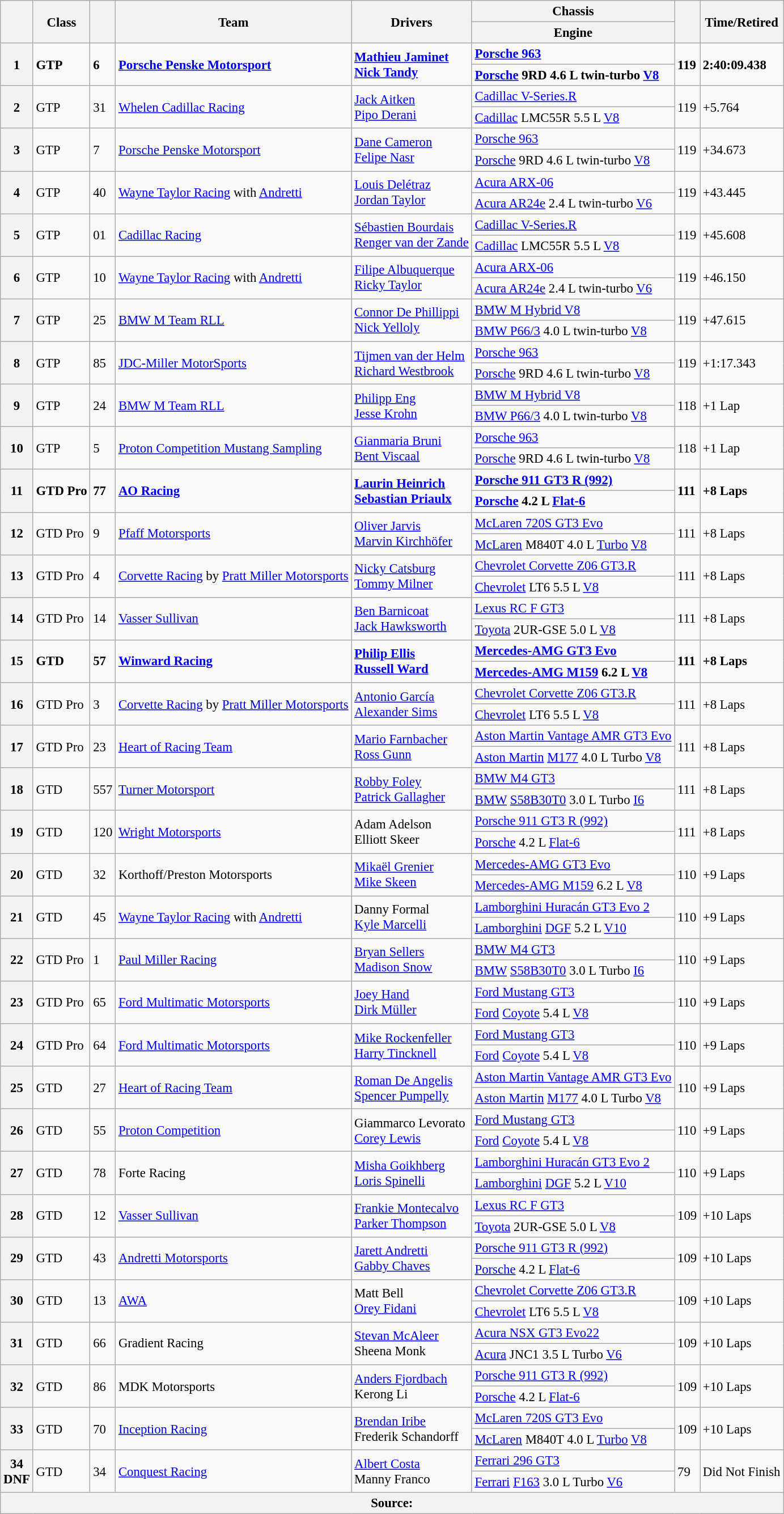<table class="wikitable" style="font-size:95%;">
<tr>
<th rowspan="2"></th>
<th rowspan="2">Class</th>
<th rowspan="2"></th>
<th rowspan="2">Team</th>
<th rowspan="2">Drivers</th>
<th>Chassis</th>
<th rowspan="2"></th>
<th rowspan="2">Time/Retired</th>
</tr>
<tr>
<th>Engine</th>
</tr>
<tr style="font-weight:bold">
<th rowspan="2">1</th>
<td rowspan="2">GTP</td>
<td rowspan="2">6</td>
<td rowspan="2"> <a href='#'>Porsche Penske Motorsport</a></td>
<td rowspan="2"> <a href='#'>Mathieu Jaminet</a><br> <a href='#'>Nick Tandy</a></td>
<td><a href='#'>Porsche 963</a></td>
<td rowspan="2">119</td>
<td rowspan="2">2:40:09.438</td>
</tr>
<tr style="font-weight:bold">
<td><a href='#'>Porsche</a> 9RD 4.6 L twin-turbo <a href='#'>V8</a></td>
</tr>
<tr>
<th rowspan="2">2</th>
<td rowspan="2">GTP</td>
<td rowspan="2">31</td>
<td rowspan="2"> <a href='#'>Whelen Cadillac Racing</a></td>
<td rowspan="2"> <a href='#'>Jack Aitken</a><br> <a href='#'>Pipo Derani</a></td>
<td><a href='#'>Cadillac V-Series.R</a></td>
<td rowspan="2">119</td>
<td rowspan="2">+5.764</td>
</tr>
<tr>
<td><a href='#'>Cadillac</a> LMC55R 5.5 L <a href='#'>V8</a></td>
</tr>
<tr>
<th rowspan="2">3</th>
<td rowspan="2">GTP</td>
<td rowspan="2">7</td>
<td rowspan="2"> <a href='#'>Porsche Penske Motorsport</a></td>
<td rowspan="2"> <a href='#'>Dane Cameron</a><br> <a href='#'>Felipe Nasr</a></td>
<td><a href='#'>Porsche 963</a></td>
<td rowspan="2">119</td>
<td rowspan="2">+34.673</td>
</tr>
<tr>
<td><a href='#'>Porsche</a> 9RD 4.6 L twin-turbo <a href='#'>V8</a></td>
</tr>
<tr>
<th rowspan="2">4</th>
<td rowspan="2">GTP</td>
<td rowspan="2">40</td>
<td rowspan="2"> <a href='#'>Wayne Taylor Racing</a> with <a href='#'>Andretti</a></td>
<td rowspan="2"> <a href='#'>Louis Delétraz</a><br> <a href='#'>Jordan Taylor</a></td>
<td><a href='#'>Acura ARX-06</a></td>
<td rowspan="2">119</td>
<td rowspan="2">+43.445</td>
</tr>
<tr>
<td><a href='#'>Acura AR24e</a> 2.4 L twin-turbo <a href='#'>V6</a></td>
</tr>
<tr>
<th rowspan="2">5</th>
<td rowspan="2">GTP</td>
<td rowspan="2">01</td>
<td rowspan="2"> <a href='#'>Cadillac Racing</a></td>
<td rowspan="2"> <a href='#'>Sébastien Bourdais</a><br> <a href='#'>Renger van der Zande</a></td>
<td><a href='#'>Cadillac V-Series.R</a></td>
<td rowspan="2">119</td>
<td rowspan="2">+45.608</td>
</tr>
<tr>
<td><a href='#'>Cadillac</a> LMC55R 5.5 L <a href='#'>V8</a></td>
</tr>
<tr>
<th rowspan="2">6</th>
<td rowspan="2">GTP</td>
<td rowspan="2">10</td>
<td rowspan="2"> <a href='#'>Wayne Taylor Racing</a> with <a href='#'>Andretti</a></td>
<td rowspan="2"> <a href='#'>Filipe Albuquerque</a><br> <a href='#'>Ricky Taylor</a></td>
<td><a href='#'>Acura ARX-06</a></td>
<td rowspan="2">119</td>
<td rowspan="2">+46.150</td>
</tr>
<tr>
<td><a href='#'>Acura AR24e</a> 2.4 L twin-turbo <a href='#'>V6</a></td>
</tr>
<tr>
<th rowspan="2">7</th>
<td rowspan="2">GTP</td>
<td rowspan="2">25</td>
<td rowspan="2"> <a href='#'>BMW M Team RLL</a></td>
<td rowspan="2"> <a href='#'>Connor De Phillippi</a><br> <a href='#'>Nick Yelloly</a></td>
<td><a href='#'>BMW M Hybrid V8</a></td>
<td rowspan="2">119</td>
<td rowspan="2">+47.615</td>
</tr>
<tr>
<td><a href='#'>BMW P66/3</a> 4.0 L twin-turbo <a href='#'>V8</a></td>
</tr>
<tr>
<th rowspan="2">8</th>
<td rowspan="2">GTP</td>
<td rowspan="2">85</td>
<td rowspan="2"> <a href='#'>JDC-Miller MotorSports</a></td>
<td rowspan="2"> <a href='#'>Tijmen van der Helm</a><br> <a href='#'>Richard Westbrook</a></td>
<td><a href='#'>Porsche 963</a></td>
<td rowspan="2">119</td>
<td rowspan="2">+1:17.343</td>
</tr>
<tr>
<td><a href='#'>Porsche</a> 9RD 4.6 L twin-turbo <a href='#'>V8</a></td>
</tr>
<tr>
<th rowspan="2">9</th>
<td rowspan="2">GTP</td>
<td rowspan="2">24</td>
<td rowspan="2"> <a href='#'>BMW M Team RLL</a></td>
<td rowspan="2"> <a href='#'>Philipp Eng</a><br> <a href='#'>Jesse Krohn</a></td>
<td><a href='#'>BMW M Hybrid V8</a></td>
<td rowspan="2">118</td>
<td rowspan="2">+1 Lap</td>
</tr>
<tr>
<td><a href='#'>BMW P66/3</a> 4.0 L twin-turbo <a href='#'>V8</a></td>
</tr>
<tr>
<th rowspan="2">10</th>
<td rowspan="2">GTP</td>
<td rowspan="2">5</td>
<td rowspan="2"> <a href='#'>Proton Competition Mustang Sampling</a></td>
<td rowspan="2"> <a href='#'>Gianmaria Bruni</a><br> <a href='#'>Bent Viscaal</a></td>
<td><a href='#'>Porsche 963</a></td>
<td rowspan="2">118</td>
<td rowspan="2">+1 Lap</td>
</tr>
<tr>
<td><a href='#'>Porsche</a> 9RD 4.6 L twin-turbo <a href='#'>V8</a></td>
</tr>
<tr style="font-weight:bold">
<th rowspan="2">11</th>
<td rowspan="2">GTD Pro</td>
<td rowspan="2">77</td>
<td rowspan="2"> <a href='#'>AO Racing</a></td>
<td rowspan="2"> <a href='#'>Laurin Heinrich</a><br> <a href='#'>Sebastian Priaulx</a></td>
<td><a href='#'>Porsche 911 GT3 R (992)</a></td>
<td rowspan="2">111</td>
<td rowspan="2">+8 Laps</td>
</tr>
<tr style="font-weight:bold">
<td><a href='#'>Porsche</a> 4.2 L <a href='#'>Flat-6</a></td>
</tr>
<tr>
<th rowspan="2">12</th>
<td rowspan="2">GTD Pro</td>
<td rowspan="2">9</td>
<td rowspan="2"> <a href='#'>Pfaff Motorsports</a></td>
<td rowspan="2"> <a href='#'>Oliver Jarvis</a><br> <a href='#'>Marvin Kirchhöfer</a></td>
<td><a href='#'>McLaren 720S GT3 Evo</a></td>
<td rowspan="2">111</td>
<td rowspan="2">+8 Laps</td>
</tr>
<tr>
<td><a href='#'>McLaren</a> M840T 4.0 L <a href='#'>Turbo</a> <a href='#'>V8</a></td>
</tr>
<tr>
<th rowspan="2">13</th>
<td rowspan="2">GTD Pro</td>
<td rowspan="2">4</td>
<td rowspan="2"> <a href='#'>Corvette Racing</a> by <a href='#'>Pratt Miller Motorsports</a></td>
<td rowspan="2"> <a href='#'>Nicky Catsburg</a><br> <a href='#'>Tommy Milner</a></td>
<td><a href='#'>Chevrolet Corvette Z06 GT3.R</a></td>
<td rowspan="2">111</td>
<td rowspan="2">+8 Laps</td>
</tr>
<tr>
<td><a href='#'>Chevrolet</a> LT6 5.5 L <a href='#'>V8</a></td>
</tr>
<tr>
<th rowspan="2">14</th>
<td rowspan="2">GTD Pro</td>
<td rowspan="2">14</td>
<td rowspan="2"> <a href='#'>Vasser Sullivan</a></td>
<td rowspan="2"> <a href='#'>Ben Barnicoat</a><br> <a href='#'>Jack Hawksworth</a></td>
<td><a href='#'>Lexus RC F GT3</a></td>
<td rowspan="2">111</td>
<td rowspan="2">+8 Laps</td>
</tr>
<tr>
<td><a href='#'>Toyota</a> 2UR-GSE 5.0 L <a href='#'>V8</a></td>
</tr>
<tr style="font-weight:bold">
<th rowspan="2">15</th>
<td rowspan="2">GTD</td>
<td rowspan="2">57</td>
<td rowspan="2"> <a href='#'>Winward Racing</a></td>
<td rowspan="2"> <a href='#'>Philip Ellis</a><br> <a href='#'>Russell Ward</a></td>
<td><a href='#'>Mercedes-AMG GT3 Evo</a></td>
<td rowspan="2">111</td>
<td rowspan="2">+8 Laps</td>
</tr>
<tr style="font-weight:bold">
<td><a href='#'>Mercedes-AMG M159</a> 6.2 L <a href='#'>V8</a></td>
</tr>
<tr>
<th rowspan="2">16</th>
<td rowspan="2">GTD Pro</td>
<td rowspan="2">3</td>
<td rowspan="2"> <a href='#'>Corvette Racing</a> by <a href='#'>Pratt Miller Motorsports</a></td>
<td rowspan="2"> <a href='#'>Antonio García</a><br> <a href='#'>Alexander Sims</a></td>
<td><a href='#'>Chevrolet Corvette Z06 GT3.R</a></td>
<td rowspan="2">111</td>
<td rowspan="2">+8 Laps</td>
</tr>
<tr>
<td><a href='#'>Chevrolet</a> LT6 5.5 L <a href='#'>V8</a></td>
</tr>
<tr>
<th rowspan="2">17</th>
<td rowspan="2">GTD Pro</td>
<td rowspan="2">23</td>
<td rowspan="2"> <a href='#'>Heart of Racing Team</a></td>
<td rowspan="2"> <a href='#'>Mario Farnbacher</a><br> <a href='#'>Ross Gunn</a></td>
<td><a href='#'>Aston Martin Vantage AMR GT3 Evo</a></td>
<td rowspan="2">111</td>
<td rowspan="2">+8 Laps</td>
</tr>
<tr>
<td><a href='#'>Aston Martin</a> <a href='#'>M177</a> 4.0 L Turbo <a href='#'>V8</a></td>
</tr>
<tr>
<th rowspan="2">18</th>
<td rowspan="2">GTD</td>
<td rowspan="2">557</td>
<td rowspan="2"> <a href='#'>Turner Motorsport</a></td>
<td rowspan="2"> <a href='#'>Robby Foley</a><br> <a href='#'>Patrick Gallagher</a></td>
<td><a href='#'>BMW M4 GT3</a></td>
<td rowspan="2">111</td>
<td rowspan="2">+8 Laps</td>
</tr>
<tr>
<td><a href='#'>BMW</a> <a href='#'>S58B30T0</a> 3.0 L Turbo <a href='#'>I6</a></td>
</tr>
<tr>
<th rowspan="2">19</th>
<td rowspan="2">GTD</td>
<td rowspan="2">120</td>
<td rowspan="2"> <a href='#'>Wright Motorsports</a></td>
<td rowspan="2"> Adam Adelson<br> Elliott Skeer</td>
<td><a href='#'>Porsche 911 GT3 R (992)</a></td>
<td rowspan="2">111</td>
<td rowspan="2">+8 Laps</td>
</tr>
<tr>
<td><a href='#'>Porsche</a> 4.2 L <a href='#'>Flat-6</a></td>
</tr>
<tr>
<th rowspan="2">20</th>
<td rowspan="2">GTD</td>
<td rowspan="2">32</td>
<td rowspan="2"> Korthoff/Preston Motorsports</td>
<td rowspan="2"> <a href='#'>Mikaël Grenier</a><br> <a href='#'>Mike Skeen</a></td>
<td><a href='#'>Mercedes-AMG GT3 Evo</a></td>
<td rowspan="2">110</td>
<td rowspan="2">+9 Laps</td>
</tr>
<tr>
<td><a href='#'>Mercedes-AMG M159</a> 6.2 L <a href='#'>V8</a></td>
</tr>
<tr>
<th rowspan="2">21</th>
<td rowspan="2">GTD</td>
<td rowspan="2">45</td>
<td rowspan="2"> <a href='#'>Wayne Taylor Racing</a> with <a href='#'>Andretti</a></td>
<td rowspan="2"> Danny Formal<br> <a href='#'>Kyle Marcelli</a></td>
<td><a href='#'>Lamborghini Huracán GT3 Evo 2</a></td>
<td rowspan="2">110</td>
<td rowspan="2">+9 Laps</td>
</tr>
<tr>
<td><a href='#'>Lamborghini</a> <a href='#'>DGF</a> 5.2 L <a href='#'>V10</a></td>
</tr>
<tr>
<th rowspan="2">22</th>
<td rowspan="2">GTD Pro</td>
<td rowspan="2">1</td>
<td rowspan="2"> <a href='#'>Paul Miller Racing</a></td>
<td rowspan="2"> <a href='#'>Bryan Sellers</a><br> <a href='#'>Madison Snow</a></td>
<td><a href='#'>BMW M4 GT3</a></td>
<td rowspan="2">110</td>
<td rowspan="2">+9 Laps</td>
</tr>
<tr>
<td><a href='#'>BMW</a> <a href='#'>S58B30T0</a> 3.0 L Turbo <a href='#'>I6</a></td>
</tr>
<tr>
<th rowspan="2">23</th>
<td rowspan="2">GTD Pro</td>
<td rowspan="2">65</td>
<td rowspan="2"> <a href='#'>Ford Multimatic Motorsports</a></td>
<td rowspan="2"> <a href='#'>Joey Hand</a><br> <a href='#'>Dirk Müller</a></td>
<td><a href='#'>Ford Mustang GT3</a></td>
<td rowspan="2">110</td>
<td rowspan="2">+9 Laps</td>
</tr>
<tr>
<td><a href='#'>Ford</a> <a href='#'>Coyote</a> 5.4 L <a href='#'>V8</a></td>
</tr>
<tr>
<th rowspan="2">24</th>
<td rowspan="2">GTD Pro</td>
<td rowspan="2">64</td>
<td rowspan="2"> <a href='#'>Ford Multimatic Motorsports</a></td>
<td rowspan="2"> <a href='#'>Mike Rockenfeller</a><br> <a href='#'>Harry Tincknell</a></td>
<td><a href='#'>Ford Mustang GT3</a></td>
<td rowspan="2">110</td>
<td rowspan="2">+9 Laps</td>
</tr>
<tr>
<td><a href='#'>Ford</a> <a href='#'>Coyote</a> 5.4 L <a href='#'>V8</a></td>
</tr>
<tr>
<th rowspan="2">25</th>
<td rowspan="2">GTD</td>
<td rowspan="2">27</td>
<td rowspan="2"> <a href='#'>Heart of Racing Team</a></td>
<td rowspan="2"> <a href='#'>Roman De Angelis</a><br> <a href='#'>Spencer Pumpelly</a></td>
<td><a href='#'>Aston Martin Vantage AMR GT3 Evo</a></td>
<td rowspan="2">110</td>
<td rowspan="2">+9 Laps</td>
</tr>
<tr>
<td><a href='#'>Aston Martin</a> <a href='#'>M177</a> 4.0 L Turbo <a href='#'>V8</a></td>
</tr>
<tr>
<th rowspan="2">26</th>
<td rowspan="2">GTD</td>
<td rowspan="2">55</td>
<td rowspan="2"> <a href='#'>Proton Competition</a></td>
<td rowspan="2"> Giammarco Levorato<br> <a href='#'>Corey Lewis</a></td>
<td><a href='#'>Ford Mustang GT3</a></td>
<td rowspan="2">110</td>
<td rowspan="2">+9 Laps</td>
</tr>
<tr>
<td><a href='#'>Ford</a> <a href='#'>Coyote</a> 5.4 L <a href='#'>V8</a></td>
</tr>
<tr>
<th rowspan="2">27</th>
<td rowspan="2">GTD</td>
<td rowspan="2">78</td>
<td rowspan="2"> Forte Racing</td>
<td rowspan="2"> <a href='#'>Misha Goikhberg</a><br> <a href='#'>Loris Spinelli</a></td>
<td><a href='#'>Lamborghini Huracán GT3 Evo 2</a></td>
<td rowspan="2">110</td>
<td rowspan="2">+9 Laps</td>
</tr>
<tr>
<td><a href='#'>Lamborghini</a> <a href='#'>DGF</a> 5.2 L <a href='#'>V10</a></td>
</tr>
<tr>
<th rowspan="2">28</th>
<td rowspan="2">GTD</td>
<td rowspan="2">12</td>
<td rowspan="2"> <a href='#'>Vasser Sullivan</a></td>
<td rowspan="2"> <a href='#'>Frankie Montecalvo</a><br> <a href='#'>Parker Thompson</a></td>
<td><a href='#'>Lexus RC F GT3</a></td>
<td rowspan="2">109</td>
<td rowspan="2">+10 Laps</td>
</tr>
<tr>
<td><a href='#'>Toyota</a> 2UR-GSE 5.0 L <a href='#'>V8</a></td>
</tr>
<tr>
<th rowspan="2">29</th>
<td rowspan="2">GTD</td>
<td rowspan="2">43</td>
<td rowspan="2"> <a href='#'>Andretti Motorsports</a></td>
<td rowspan="2"> <a href='#'>Jarett Andretti</a><br> <a href='#'>Gabby Chaves</a></td>
<td><a href='#'>Porsche 911 GT3 R (992)</a></td>
<td rowspan="2">109</td>
<td rowspan="2">+10 Laps</td>
</tr>
<tr>
<td><a href='#'>Porsche</a> 4.2 L <a href='#'>Flat-6</a></td>
</tr>
<tr>
<th rowspan="2">30</th>
<td rowspan="2">GTD</td>
<td rowspan="2">13</td>
<td rowspan="2"> <a href='#'>AWA</a></td>
<td rowspan="2"> Matt Bell<br> <a href='#'>Orey Fidani</a></td>
<td><a href='#'>Chevrolet Corvette Z06 GT3.R</a></td>
<td rowspan="2">109</td>
<td rowspan="2">+10 Laps</td>
</tr>
<tr>
<td><a href='#'>Chevrolet</a> LT6 5.5 L <a href='#'>V8</a></td>
</tr>
<tr>
<th rowspan="2">31</th>
<td rowspan="2">GTD</td>
<td rowspan="2">66</td>
<td rowspan="2"> Gradient Racing</td>
<td rowspan="2"> <a href='#'>Stevan McAleer</a><br> Sheena Monk</td>
<td><a href='#'>Acura NSX GT3 Evo22</a></td>
<td rowspan="2">109</td>
<td rowspan="2">+10 Laps</td>
</tr>
<tr>
<td><a href='#'>Acura</a> JNC1 3.5 L Turbo <a href='#'>V6</a></td>
</tr>
<tr>
<th rowspan="2">32</th>
<td rowspan="2">GTD</td>
<td rowspan="2">86</td>
<td rowspan="2"> MDK Motorsports</td>
<td rowspan="2"> <a href='#'>Anders Fjordbach</a><br> Kerong Li</td>
<td><a href='#'>Porsche 911 GT3 R (992)</a></td>
<td rowspan="2">109</td>
<td rowspan="2">+10 Laps</td>
</tr>
<tr>
<td><a href='#'>Porsche</a> 4.2 L <a href='#'>Flat-6</a></td>
</tr>
<tr>
<th rowspan="2">33</th>
<td rowspan="2">GTD</td>
<td rowspan="2">70</td>
<td rowspan="2"> <a href='#'>Inception Racing</a></td>
<td rowspan="2"> <a href='#'>Brendan Iribe</a><br> Frederik Schandorff</td>
<td><a href='#'>McLaren 720S GT3 Evo</a></td>
<td rowspan="2">109</td>
<td rowspan="2">+10 Laps</td>
</tr>
<tr>
<td><a href='#'>McLaren</a> M840T 4.0 L <a href='#'>Turbo</a> <a href='#'>V8</a></td>
</tr>
<tr>
<th rowspan="2">34<br>DNF</th>
<td rowspan="2">GTD</td>
<td rowspan="2">34</td>
<td rowspan="2"> <a href='#'>Conquest Racing</a></td>
<td rowspan="2"> <a href='#'>Albert Costa</a><br> Manny Franco</td>
<td><a href='#'>Ferrari 296 GT3</a></td>
<td rowspan="2">79</td>
<td rowspan="2">Did Not Finish</td>
</tr>
<tr>
<td><a href='#'>Ferrari</a> <a href='#'>F163</a> 3.0 L Turbo <a href='#'>V6</a></td>
</tr>
<tr>
<th colspan="8">Source:</th>
</tr>
</table>
